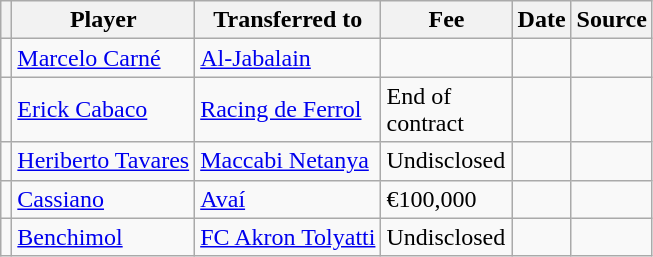<table class="wikitable plainrowheaders sortable">
<tr>
<th></th>
<th scope="col">Player</th>
<th>Transferred to</th>
<th style="width: 80px;">Fee</th>
<th scope="col">Date</th>
<th scope="col">Source</th>
</tr>
<tr>
<td align="center"></td>
<td> <a href='#'>Marcelo Carné</a></td>
<td> <a href='#'>Al-Jabalain</a></td>
<td></td>
<td></td>
<td></td>
</tr>
<tr>
<td align="center"></td>
<td> <a href='#'>Erick Cabaco</a></td>
<td> <a href='#'>Racing de Ferrol</a></td>
<td>End of contract</td>
<td></td>
<td></td>
</tr>
<tr>
<td align="center"></td>
<td> <a href='#'>Heriberto Tavares</a></td>
<td> <a href='#'>Maccabi Netanya</a></td>
<td>Undisclosed</td>
<td></td>
<td></td>
</tr>
<tr>
<td align="center"></td>
<td> <a href='#'>Cassiano</a></td>
<td> <a href='#'>Avaí</a></td>
<td>€100,000</td>
<td></td>
<td></td>
</tr>
<tr>
<td align="center"></td>
<td> <a href='#'>Benchimol</a></td>
<td> <a href='#'>FC Akron Tolyatti</a></td>
<td>Undisclosed</td>
<td></td>
<td></td>
</tr>
</table>
